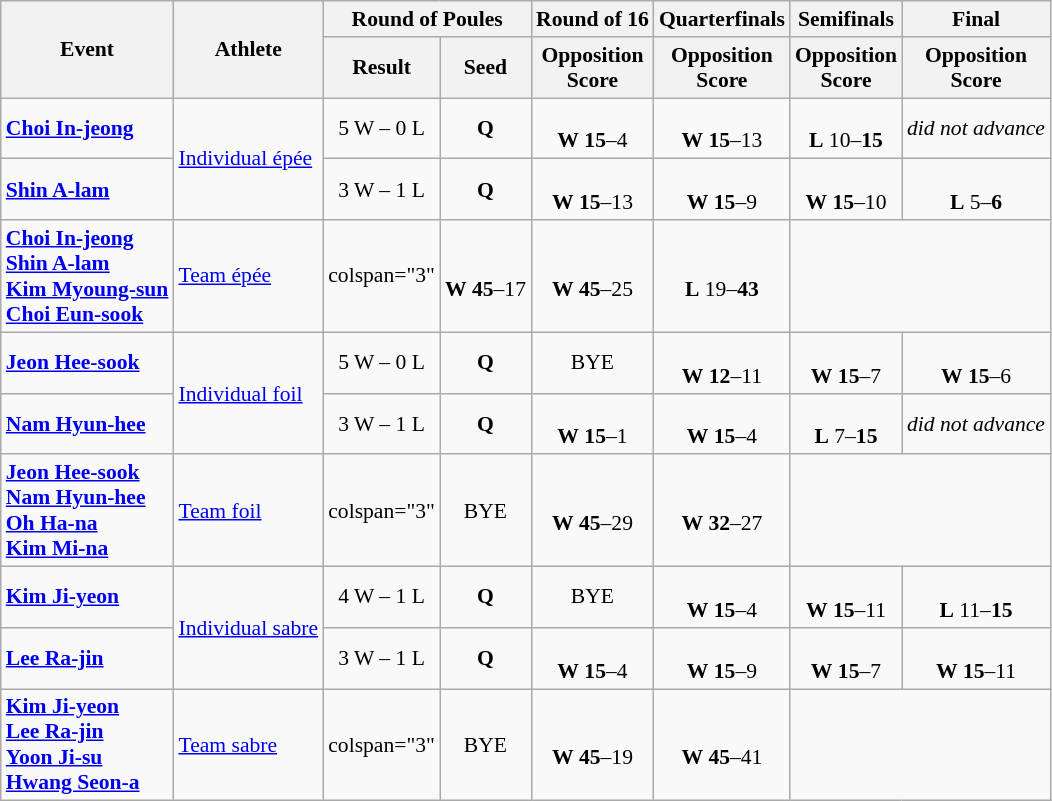<table class="wikitable" bder="1" style="font-size:90%">
<tr>
<th rowspan=2>Event</th>
<th rowspan=2>Athlete</th>
<th colspan=2>Round of Poules</th>
<th>Round of 16</th>
<th>Quarterfinals</th>
<th>Semifinals</th>
<th>Final</th>
</tr>
<tr>
<th>Result</th>
<th>Seed</th>
<th>Opposition<br>Score</th>
<th>Opposition<br>Score</th>
<th>Opposition<br>Score</th>
<th>Opposition<br>Score</th>
</tr>
<tr>
<td><strong><a href='#'>Choi In-jeong</a></strong></td>
<td rowspan=2><a href='#'>Individual épée</a></td>
<td align=center>5 W – 0 L</td>
<td align=center><strong>Q</strong></td>
<td align=center><br><strong>W</strong> <strong>15</strong>–4</td>
<td align=center><br><strong>W</strong> <strong>15</strong>–13</td>
<td align=center><br><strong>L</strong> 10–<strong>15</strong> <br></td>
<td align=center colspan=2><em>did not advance</em></td>
</tr>
<tr>
<td><strong><a href='#'>Shin A-lam</a></strong></td>
<td align=center>3 W – 1 L</td>
<td align=center><strong>Q</strong></td>
<td align=center><br><strong>W</strong> <strong>15</strong>–13</td>
<td align=center><br><strong>W</strong> <strong>15</strong>–9</td>
<td align=center><br><strong>W</strong> <strong>15</strong>–10</td>
<td align=center><br><strong>L</strong> 5–<strong>6</strong> <br></td>
</tr>
<tr>
<td><strong><a href='#'>Choi In-jeong</a><br><a href='#'>Shin A-lam</a><br><a href='#'>Kim Myoung-sun</a><br><a href='#'>Choi Eun-sook</a></strong></td>
<td><a href='#'>Team épée</a></td>
<td>colspan="3" </td>
<td align=center><br><strong>W</strong> <strong>45</strong>–17</td>
<td align=center><br><strong>W</strong> <strong>45</strong>–25</td>
<td align=center><br><strong>L</strong> 19–<strong>43</strong> <br></td>
</tr>
<tr>
<td><strong><a href='#'>Jeon Hee-sook</a></strong></td>
<td rowspan=2><a href='#'>Individual foil</a></td>
<td align=center>5 W – 0 L</td>
<td align=center><strong>Q</strong></td>
<td align=center>BYE</td>
<td align=center><br><strong>W</strong> <strong>12</strong>–11</td>
<td align=center><br><strong>W</strong> <strong>15</strong>–7</td>
<td align=center><br><strong>W</strong> <strong>15</strong>–6 <br></td>
</tr>
<tr>
<td><strong><a href='#'>Nam Hyun-hee</a></strong></td>
<td align=center>3 W – 1 L</td>
<td align=center><strong>Q</strong></td>
<td align=center><br><strong>W</strong> <strong>15</strong>–1</td>
<td align=center><br><strong>W</strong> <strong>15</strong>–4</td>
<td align=center><br><strong>L</strong> 7–<strong>15</strong> <br></td>
<td align=center colspan=2><em>did not advance</em></td>
</tr>
<tr>
<td><strong><a href='#'>Jeon Hee-sook</a><br><a href='#'>Nam Hyun-hee</a><br><a href='#'>Oh Ha-na</a><br><a href='#'>Kim Mi-na</a></strong></td>
<td><a href='#'>Team foil</a></td>
<td>colspan="3" </td>
<td align=center>BYE</td>
<td align=center><br><strong>W</strong> <strong>45</strong>–29</td>
<td align=center><br><strong>W</strong> <strong>32</strong>–27 <br></td>
</tr>
<tr>
<td><strong><a href='#'>Kim Ji-yeon</a></strong></td>
<td rowspan=2><a href='#'>Individual sabre</a></td>
<td align=center>4 W – 1 L</td>
<td align=center><strong>Q</strong></td>
<td align=center>BYE</td>
<td align=center><br><strong>W</strong> <strong>15</strong>–4</td>
<td align=center><br><strong>W</strong> <strong>15</strong>–11</td>
<td align=center><br><strong>L</strong> 11–<strong>15</strong> <br></td>
</tr>
<tr>
<td><strong><a href='#'>Lee Ra-jin</a></strong></td>
<td align=center>3 W – 1 L</td>
<td align=center><strong>Q</strong></td>
<td align=center><br><strong>W</strong> <strong>15</strong>–4</td>
<td align=center><br><strong>W</strong> <strong>15</strong>–9</td>
<td align=center><br><strong>W</strong> <strong>15</strong>–7</td>
<td align=center><br><strong>W</strong> <strong>15</strong>–11 <br></td>
</tr>
<tr>
<td><strong><a href='#'>Kim Ji-yeon</a><br><a href='#'>Lee Ra-jin</a><br><a href='#'>Yoon Ji-su</a><br><a href='#'>Hwang Seon-a</a></strong></td>
<td><a href='#'>Team sabre</a></td>
<td>colspan="3" </td>
<td align=center>BYE</td>
<td align=center><br><strong>W</strong> <strong>45</strong>–19</td>
<td align=center><br><strong>W</strong> <strong>45</strong>–41 <br></td>
</tr>
</table>
